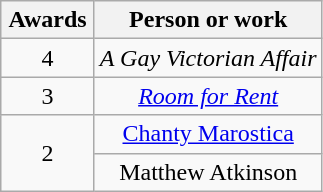<table class="wikitable sortable" style="text-align:center">
<tr>
<th scope="col" style="width:55px;">Awards</th>
<th scope="col" style="text-align:center;">Person or work</th>
</tr>
<tr>
<td style="text-align:center">4</td>
<td><em>A Gay Victorian Affair</em></td>
</tr>
<tr>
<td style="text-align:center">3</td>
<td><em><a href='#'>Room for Rent</a></em></td>
</tr>
<tr>
<td rowspan=2 style="text-align:center">2</td>
<td><a href='#'>Chanty Marostica</a></td>
</tr>
<tr>
<td>Matthew Atkinson</td>
</tr>
</table>
